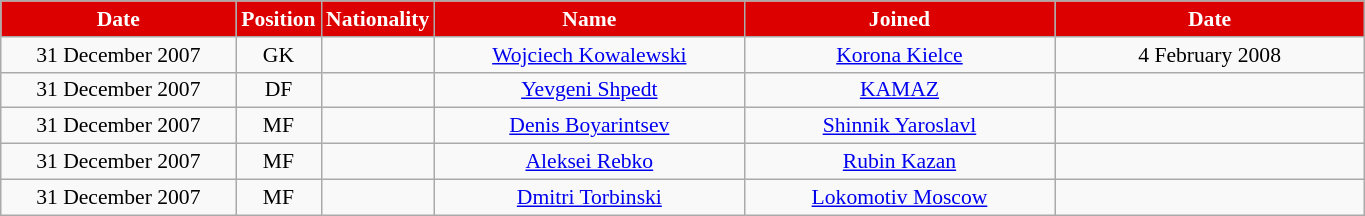<table class="wikitable"  style="text-align:center; font-size:90%; ">
<tr>
<th style="background:#DD0000; color:white; width:150px;">Date</th>
<th style="background:#DD0000; color:white; width:50px;">Position</th>
<th style="background:#DD0000; color:white; width:50px;">Nationality</th>
<th style="background:#DD0000; color:white; width:200px;">Name</th>
<th style="background:#DD0000; color:white; width:200px;">Joined</th>
<th style="background:#DD0000; color:white; width:200px;">Date</th>
</tr>
<tr>
<td>31 December 2007</td>
<td>GK</td>
<td></td>
<td><a href='#'>Wojciech Kowalewski</a></td>
<td><a href='#'>Korona Kielce</a></td>
<td>4 February 2008</td>
</tr>
<tr>
<td>31 December 2007</td>
<td>DF</td>
<td></td>
<td><a href='#'>Yevgeni Shpedt</a></td>
<td><a href='#'>KAMAZ</a></td>
<td></td>
</tr>
<tr>
<td>31 December 2007</td>
<td>MF</td>
<td></td>
<td><a href='#'>Denis Boyarintsev</a></td>
<td><a href='#'>Shinnik Yaroslavl</a></td>
<td></td>
</tr>
<tr>
<td>31 December 2007</td>
<td>MF</td>
<td></td>
<td><a href='#'>Aleksei Rebko</a></td>
<td><a href='#'>Rubin Kazan</a></td>
<td></td>
</tr>
<tr>
<td>31 December 2007</td>
<td>MF</td>
<td></td>
<td><a href='#'>Dmitri Torbinski</a></td>
<td><a href='#'>Lokomotiv Moscow</a></td>
<td></td>
</tr>
</table>
